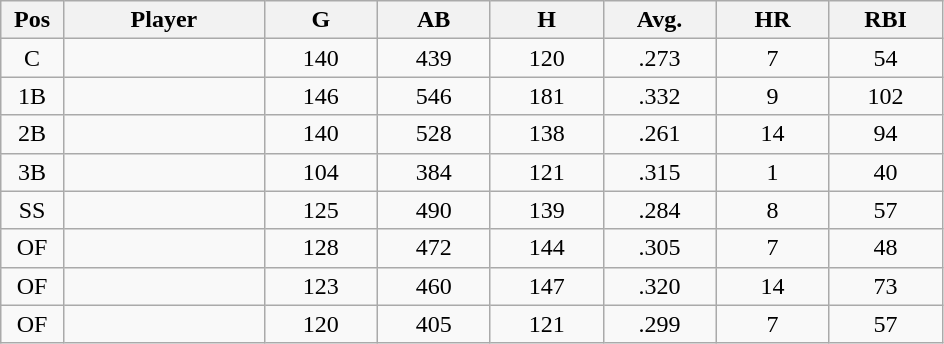<table class="wikitable sortable">
<tr>
<th bgcolor="#DDDDFF" width="5%">Pos</th>
<th bgcolor="#DDDDFF" width="16%">Player</th>
<th bgcolor="#DDDDFF" width="9%">G</th>
<th bgcolor="#DDDDFF" width="9%">AB</th>
<th bgcolor="#DDDDFF" width="9%">H</th>
<th bgcolor="#DDDDFF" width="9%">Avg.</th>
<th bgcolor="#DDDDFF" width="9%">HR</th>
<th bgcolor="#DDDDFF" width="9%">RBI</th>
</tr>
<tr align="center">
<td>C</td>
<td></td>
<td>140</td>
<td>439</td>
<td>120</td>
<td>.273</td>
<td>7</td>
<td>54</td>
</tr>
<tr align="center">
<td>1B</td>
<td></td>
<td>146</td>
<td>546</td>
<td>181</td>
<td>.332</td>
<td>9</td>
<td>102</td>
</tr>
<tr align="center">
<td>2B</td>
<td></td>
<td>140</td>
<td>528</td>
<td>138</td>
<td>.261</td>
<td>14</td>
<td>94</td>
</tr>
<tr align="center">
<td>3B</td>
<td></td>
<td>104</td>
<td>384</td>
<td>121</td>
<td>.315</td>
<td>1</td>
<td>40</td>
</tr>
<tr align="center">
<td>SS</td>
<td></td>
<td>125</td>
<td>490</td>
<td>139</td>
<td>.284</td>
<td>8</td>
<td>57</td>
</tr>
<tr align="center">
<td>OF</td>
<td></td>
<td>128</td>
<td>472</td>
<td>144</td>
<td>.305</td>
<td>7</td>
<td>48</td>
</tr>
<tr align="center">
<td>OF</td>
<td></td>
<td>123</td>
<td>460</td>
<td>147</td>
<td>.320</td>
<td>14</td>
<td>73</td>
</tr>
<tr align="center">
<td>OF</td>
<td></td>
<td>120</td>
<td>405</td>
<td>121</td>
<td>.299</td>
<td>7</td>
<td>57</td>
</tr>
</table>
